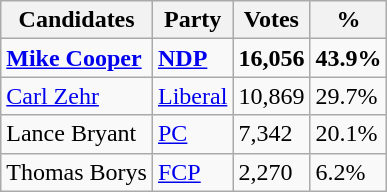<table class="wikitable">
<tr>
<th>Candidates</th>
<th>Party</th>
<th>Votes</th>
<th>%</th>
</tr>
<tr>
<td><a href='#'><strong>Mike Cooper</strong></a></td>
<td><a href='#'><strong>NDP</strong></a></td>
<td><strong>16,056</strong></td>
<td><strong>43.9%</strong></td>
</tr>
<tr>
<td><a href='#'>Carl Zehr</a></td>
<td><a href='#'>Liberal</a></td>
<td>10,869</td>
<td>29.7%</td>
</tr>
<tr>
<td>Lance Bryant</td>
<td><a href='#'>PC</a></td>
<td>7,342</td>
<td>20.1%</td>
</tr>
<tr>
<td>Thomas Borys</td>
<td><a href='#'>FCP</a></td>
<td>2,270</td>
<td>6.2%</td>
</tr>
</table>
